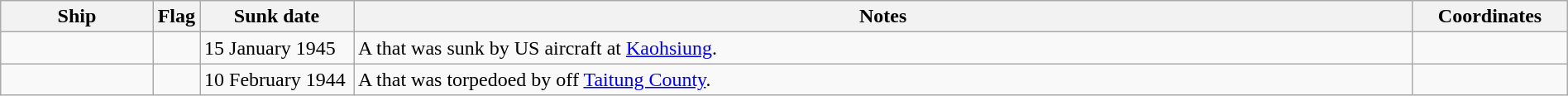<table class=wikitable | style = "width:100%">
<tr>
<th style="width:10%">Ship</th>
<th>Flag</th>
<th style="width:10%">Sunk date</th>
<th style="width:70%">Notes</th>
<th style="width:10%">Coordinates</th>
</tr>
<tr>
<td></td>
<td></td>
<td>15 January 1945</td>
<td>A  that was sunk by US aircraft at <a href='#'>Kaohsiung</a>.</td>
<td></td>
</tr>
<tr>
<td></td>
<td></td>
<td>10 February 1944</td>
<td>A  that was torpedoed by  off <a href='#'>Taitung County</a>.</td>
<td></td>
</tr>
</table>
